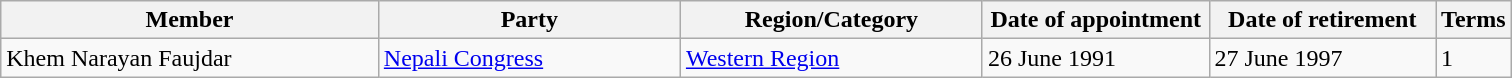<table class="wikitable sortable">
<tr>
<th style="width: 25%;">Member</th>
<th style="width: 20%;">Party</th>
<th style="width: 20%;">Region/Category</th>
<th style="width: 15%;">Date of appointment</th>
<th style="width: 15%;">Date of retirement</th>
<th style="width: 5%;">Terms</th>
</tr>
<tr>
<td>Khem Narayan  Faujdar</td>
<td><a href='#'>Nepali Congress</a></td>
<td><a href='#'>Western Region</a></td>
<td>26 June 1991</td>
<td>27 June 1997</td>
<td>1</td>
</tr>
</table>
